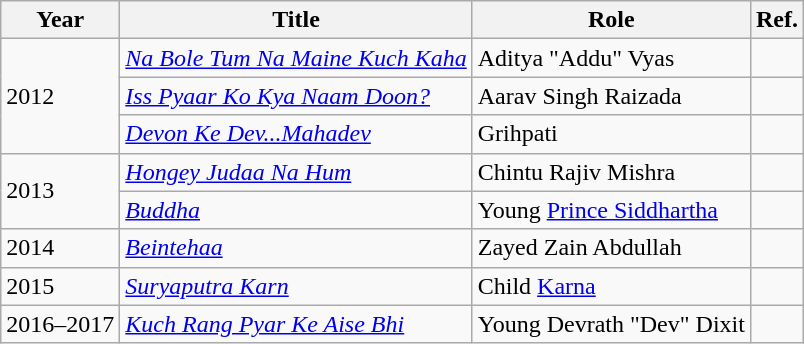<table class="wikitable sortable plainrowheaders">
<tr>
<th scope="col">Year</th>
<th scope="col">Title</th>
<th scope="col">Role</th>
<th class="unsortable" scope="col">Ref.</th>
</tr>
<tr>
<td rowspan="3">2012</td>
<td scope="row"><em><a href='#'>Na Bole Tum Na Maine Kuch Kaha</a></em></td>
<td>Aditya "Addu" Vyas</td>
<td></td>
</tr>
<tr>
<td scope="row"><em><a href='#'>Iss Pyaar Ko Kya Naam Doon?</a></em></td>
<td>Aarav Singh Raizada</td>
<td></td>
</tr>
<tr>
<td scope="row"><em><a href='#'>Devon Ke Dev...Mahadev</a></em></td>
<td>Grihpati</td>
<td></td>
</tr>
<tr>
<td rowspan="2">2013</td>
<td scope="row"><em><a href='#'>Hongey Judaa Na Hum</a></em></td>
<td>Chintu Rajiv Mishra</td>
<td></td>
</tr>
<tr>
<td scope="row"><em><a href='#'>Buddha</a></em></td>
<td>Young <a href='#'>Prince Siddhartha</a></td>
<td></td>
</tr>
<tr>
<td>2014</td>
<td scope="row"><em><a href='#'>Beintehaa</a></em></td>
<td>Zayed Zain Abdullah</td>
<td></td>
</tr>
<tr>
<td>2015</td>
<td scope="row"><em><a href='#'>Suryaputra Karn</a></em></td>
<td>Child <a href='#'>Karna</a></td>
<td></td>
</tr>
<tr>
<td>2016–2017</td>
<td scope="row"><em><a href='#'>Kuch Rang Pyar Ke Aise Bhi</a></em></td>
<td>Young Devrath "Dev" Dixit</td>
<td></td>
</tr>
</table>
